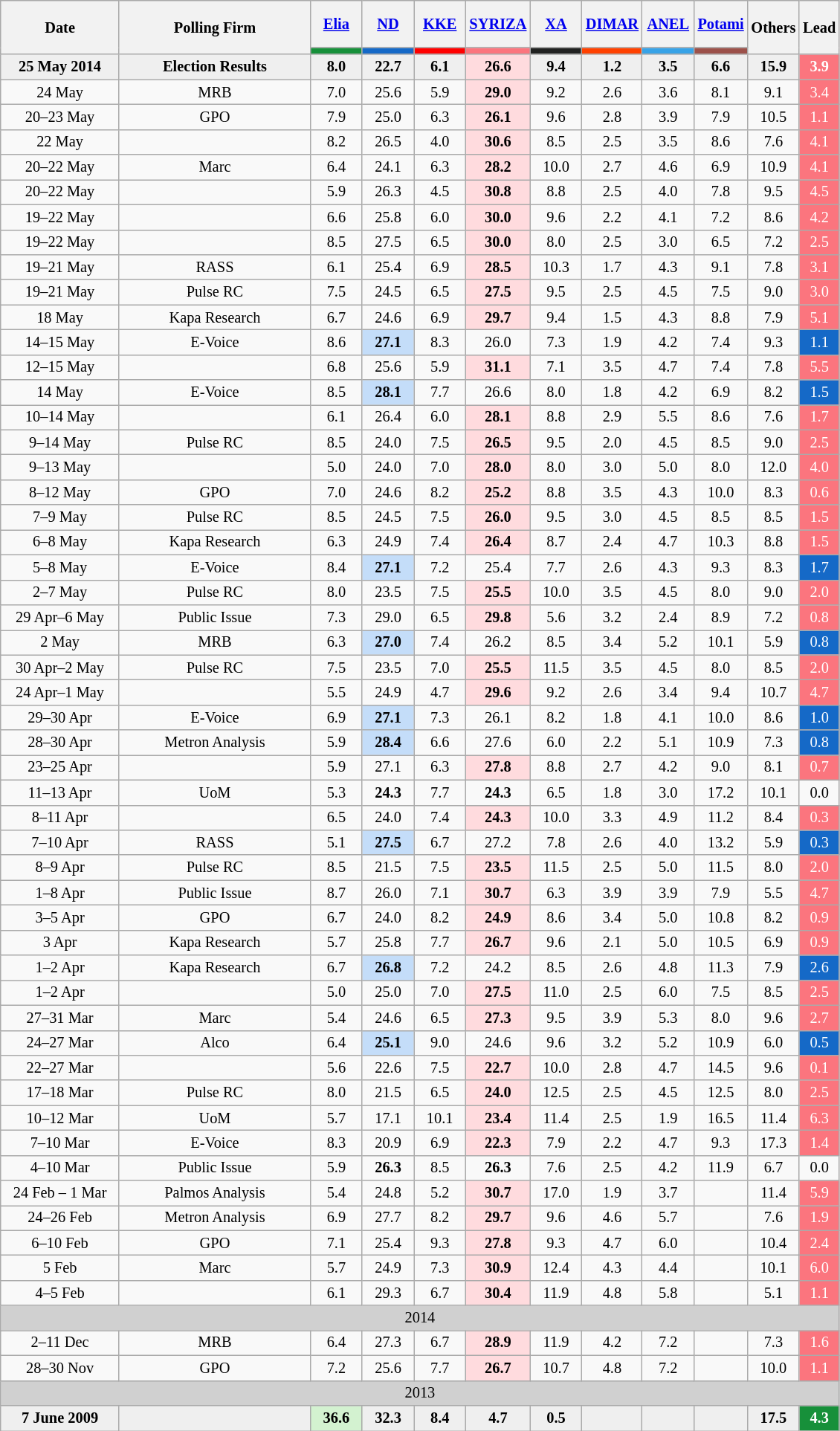<table class="wikitable" style="text-align:center; font-size:85%; line-height:16px;">
<tr style="height:42px;">
<th style="width:100px;" rowspan="2">Date</th>
<th style="width:165px;" rowspan="2">Polling Firm</th>
<th><a href='#'>Elia</a></th>
<th><a href='#'>ND</a></th>
<th><a href='#'>KKE</a></th>
<th><a href='#'>SYRIZA</a></th>
<th><a href='#'>XA</a></th>
<th><a href='#'>DIMAR</a></th>
<th><a href='#'>ANEL</a></th>
<th><a href='#'>Potami</a></th>
<th style="width:40px;" rowspan="2">Others</th>
<th style="width:20px;" rowspan="2">Lead</th>
</tr>
<tr>
<th style="color:inherit;background:#17903A; width:40px;"></th>
<th style="color:inherit;background:#1569C7; width:40px;"></th>
<th style="color:inherit;background:#FF0000; width:40px;"></th>
<th style="color:inherit;background:#FB757E; width:40px;"></th>
<th style="color:inherit;background:#212221; width:40px;"></th>
<th style="color:inherit;background:#FF4100; width:40px;"></th>
<th style="color:inherit;background:#38A3E7; width:40px;"></th>
<th style="color:inherit;background:#9C514A; width:40px;"></th>
</tr>
<tr style="background:#EFEFEF; font-weight:bold;">
<td>25 May 2014</td>
<td>Election Results</td>
<td>8.0</td>
<td>22.7</td>
<td>6.1</td>
<td style="background:#FFDBDE">26.6</td>
<td>9.4</td>
<td>1.2</td>
<td>3.5</td>
<td>6.6</td>
<td>15.9</td>
<td style="background:#FB757E; color:white;">3.9</td>
</tr>
<tr>
<td>24 May</td>
<td>MRB</td>
<td>7.0</td>
<td>25.6</td>
<td>5.9</td>
<td style="background:#FFDBDE"><strong>29.0</strong></td>
<td>9.2</td>
<td>2.6</td>
<td>3.6</td>
<td>8.1</td>
<td>9.1</td>
<td style="background:#FB757E; color:white;">3.4</td>
</tr>
<tr>
<td>20–23 May</td>
<td>GPO</td>
<td>7.9</td>
<td>25.0</td>
<td>6.3</td>
<td style="background:#FFDBDE"><strong>26.1</strong></td>
<td>9.6</td>
<td>2.8</td>
<td>3.9</td>
<td>7.9</td>
<td>10.5</td>
<td style="background:#FB757E; color:white;">1.1</td>
</tr>
<tr>
<td>22 May</td>
<td></td>
<td>8.2</td>
<td>26.5</td>
<td>4.0</td>
<td style="background:#FFDBDE"><strong>30.6</strong></td>
<td>8.5</td>
<td>2.5</td>
<td>3.5</td>
<td>8.6</td>
<td>7.6</td>
<td style="background:#FB757E; color:white;">4.1</td>
</tr>
<tr>
<td>20–22 May</td>
<td>Marc</td>
<td>6.4</td>
<td>24.1</td>
<td>6.3</td>
<td style="background:#FFDBDE"><strong>28.2</strong></td>
<td>10.0</td>
<td>2.7</td>
<td>4.6</td>
<td>6.9</td>
<td>10.9</td>
<td style="background:#FB757E; color:white;">4.1</td>
</tr>
<tr>
<td>20–22 May</td>
<td></td>
<td>5.9</td>
<td>26.3</td>
<td>4.5</td>
<td style="background:#FFDBDE"><strong>30.8</strong></td>
<td>8.8</td>
<td>2.5</td>
<td>4.0</td>
<td>7.8</td>
<td>9.5</td>
<td style="background:#FB757E; color:white;">4.5</td>
</tr>
<tr>
<td>19–22 May</td>
<td></td>
<td>6.6</td>
<td>25.8</td>
<td>6.0</td>
<td style="background:#FFDBDE"><strong>30.0</strong></td>
<td>9.6</td>
<td>2.2</td>
<td>4.1</td>
<td>7.2</td>
<td>8.6</td>
<td style="background:#FB757E; color:white;">4.2</td>
</tr>
<tr>
<td>19–22 May</td>
<td></td>
<td>8.5</td>
<td>27.5</td>
<td>6.5</td>
<td style="background:#FFDBDE"><strong>30.0</strong></td>
<td>8.0</td>
<td>2.5</td>
<td>3.0</td>
<td>6.5</td>
<td>7.2</td>
<td style="background:#FB757E; color:white;">2.5</td>
</tr>
<tr>
<td>19–21 May</td>
<td>RASS</td>
<td>6.1</td>
<td>25.4</td>
<td>6.9</td>
<td style="background:#FFDBDE"><strong>28.5</strong></td>
<td>10.3</td>
<td>1.7</td>
<td>4.3</td>
<td>9.1</td>
<td>7.8</td>
<td style="background:#FB757E; color:white;">3.1</td>
</tr>
<tr>
<td>19–21 May</td>
<td>Pulse RC</td>
<td>7.5</td>
<td>24.5</td>
<td>6.5</td>
<td style="background:#FFDBDE"><strong>27.5</strong></td>
<td>9.5</td>
<td>2.5</td>
<td>4.5</td>
<td>7.5</td>
<td>9.0</td>
<td style="background:#FB757E; color:white;">3.0</td>
</tr>
<tr>
<td>18 May</td>
<td>Kapa Research</td>
<td>6.7</td>
<td>24.6</td>
<td>6.9</td>
<td style="background:#FFDBDE"><strong>29.7</strong></td>
<td>9.4</td>
<td>1.5</td>
<td>4.3</td>
<td>8.8</td>
<td>7.9</td>
<td style="background:#FB757E; color:white;">5.1</td>
</tr>
<tr>
<td>14–15 May</td>
<td>E-Voice</td>
<td>8.6</td>
<td style="background:#C4DDF9"><strong>27.1</strong></td>
<td>8.3</td>
<td>26.0</td>
<td>7.3</td>
<td>1.9</td>
<td>4.2</td>
<td>7.4</td>
<td>9.3</td>
<td style="background:#1569C7; color:white;">1.1</td>
</tr>
<tr>
<td>12–15 May</td>
<td></td>
<td>6.8</td>
<td>25.6</td>
<td>5.9</td>
<td style="background:#FFDBDE"><strong>31.1</strong></td>
<td>7.1</td>
<td>3.5</td>
<td>4.7</td>
<td>7.4</td>
<td>7.8</td>
<td style="background:#FB757E; color:white;">5.5</td>
</tr>
<tr>
<td>14 May</td>
<td>E-Voice</td>
<td>8.5</td>
<td style="background:#C4DDF9"><strong>28.1</strong></td>
<td>7.7</td>
<td>26.6</td>
<td>8.0</td>
<td>1.8</td>
<td>4.2</td>
<td>6.9</td>
<td>8.2</td>
<td style="background:#1569C7; color:white;">1.5</td>
</tr>
<tr>
<td>10–14 May</td>
<td></td>
<td>6.1</td>
<td>26.4</td>
<td>6.0</td>
<td style="background:#FFDBDE"><strong>28.1</strong></td>
<td>8.8</td>
<td>2.9</td>
<td>5.5</td>
<td>8.6</td>
<td>7.6</td>
<td style="background:#FB757E; color:white;">1.7</td>
</tr>
<tr>
<td>9–14 May</td>
<td>Pulse RC</td>
<td>8.5</td>
<td>24.0</td>
<td>7.5</td>
<td style="background:#FFDBDE"><strong>26.5</strong></td>
<td>9.5</td>
<td>2.0</td>
<td>4.5</td>
<td>8.5</td>
<td>9.0</td>
<td style="background:#FB757E; color:white;">2.5</td>
</tr>
<tr>
<td>9–13 May</td>
<td></td>
<td>5.0</td>
<td>24.0</td>
<td>7.0</td>
<td style="background:#FFDBDE"><strong>28.0</strong></td>
<td>8.0</td>
<td>3.0</td>
<td>5.0</td>
<td>8.0</td>
<td>12.0</td>
<td style="background:#FB757E; color:white;">4.0</td>
</tr>
<tr>
<td>8–12 May</td>
<td>GPO</td>
<td>7.0</td>
<td>24.6</td>
<td>8.2</td>
<td style="background:#FFDBDE"><strong>25.2</strong></td>
<td>8.8</td>
<td>3.5</td>
<td>4.3</td>
<td>10.0</td>
<td>8.3</td>
<td style="background:#FB757E; color:white;">0.6</td>
</tr>
<tr>
<td>7–9 May</td>
<td>Pulse RC</td>
<td>8.5</td>
<td>24.5</td>
<td>7.5</td>
<td style="background:#FFDBDE"><strong>26.0</strong></td>
<td>9.5</td>
<td>3.0</td>
<td>4.5</td>
<td>8.5</td>
<td>8.5</td>
<td style="background:#FB757E; color:white;">1.5</td>
</tr>
<tr>
<td>6–8 May</td>
<td>Kapa Research</td>
<td>6.3</td>
<td>24.9</td>
<td>7.4</td>
<td style="background:#FFDBDE"><strong>26.4</strong></td>
<td>8.7</td>
<td>2.4</td>
<td>4.7</td>
<td>10.3</td>
<td>8.8</td>
<td style="background:#FB757E; color:white;">1.5</td>
</tr>
<tr>
<td>5–8 May</td>
<td>E-Voice</td>
<td>8.4</td>
<td style="background:#C4DDF9"><strong>27.1</strong></td>
<td>7.2</td>
<td>25.4</td>
<td>7.7</td>
<td>2.6</td>
<td>4.3</td>
<td>9.3</td>
<td>8.3</td>
<td style="background:#1569C7; color:white;">1.7</td>
</tr>
<tr>
<td>2–7 May</td>
<td>Pulse RC</td>
<td>8.0</td>
<td>23.5</td>
<td>7.5</td>
<td style="background:#FFDBDE"><strong>25.5</strong></td>
<td>10.0</td>
<td>3.5</td>
<td>4.5</td>
<td>8.0</td>
<td>9.0</td>
<td style="background:#FB757E; color:white;">2.0</td>
</tr>
<tr>
<td>29 Apr–6 May</td>
<td>Public Issue</td>
<td>7.3</td>
<td>29.0</td>
<td>6.5</td>
<td style="background:#FFDBDE"><strong>29.8</strong></td>
<td>5.6</td>
<td>3.2</td>
<td>2.4</td>
<td>8.9</td>
<td>7.2</td>
<td style="background:#FB757E; color:white;">0.8</td>
</tr>
<tr>
<td>2 May</td>
<td>MRB</td>
<td>6.3</td>
<td style="background:#C4DDF9"><strong>27.0</strong></td>
<td>7.4</td>
<td>26.2</td>
<td>8.5</td>
<td>3.4</td>
<td>5.2</td>
<td>10.1</td>
<td>5.9</td>
<td style="background:#1569C7; color:white;">0.8</td>
</tr>
<tr>
<td>30 Apr–2 May</td>
<td>Pulse RC</td>
<td>7.5</td>
<td>23.5</td>
<td>7.0</td>
<td style="background:#FFDBDE"><strong>25.5</strong></td>
<td>11.5</td>
<td>3.5</td>
<td>4.5</td>
<td>8.0</td>
<td>8.5</td>
<td style="background:#FB757E; color:white;">2.0</td>
</tr>
<tr>
<td>24 Apr–1 May</td>
<td></td>
<td>5.5</td>
<td>24.9</td>
<td>4.7</td>
<td style="background:#FFDBDE"><strong>29.6</strong></td>
<td>9.2</td>
<td>2.6</td>
<td>3.4</td>
<td>9.4</td>
<td>10.7</td>
<td style="background:#FB757E; color:white;">4.7</td>
</tr>
<tr>
<td>29–30 Apr</td>
<td>E-Voice</td>
<td>6.9</td>
<td style="background:#C4DDF9"><strong>27.1</strong></td>
<td>7.3</td>
<td>26.1</td>
<td>8.2</td>
<td>1.8</td>
<td>4.1</td>
<td>10.0</td>
<td>8.6</td>
<td style="background:#1569C7; color:white;">1.0</td>
</tr>
<tr>
<td>28–30 Apr</td>
<td>Metron Analysis</td>
<td>5.9</td>
<td style="background:#C4DDF9"><strong>28.4</strong></td>
<td>6.6</td>
<td>27.6</td>
<td>6.0</td>
<td>2.2</td>
<td>5.1</td>
<td>10.9</td>
<td>7.3</td>
<td style="background:#1569C7; color:white;">0.8</td>
</tr>
<tr>
<td>23–25 Apr</td>
<td></td>
<td>5.9</td>
<td>27.1</td>
<td>6.3</td>
<td style="background:#FFDBDE"><strong>27.8</strong></td>
<td>8.8</td>
<td>2.7</td>
<td>4.2</td>
<td>9.0</td>
<td>8.1</td>
<td style="background:#FB757E; color:white;">0.7</td>
</tr>
<tr>
<td>11–13 Apr</td>
<td>UoM</td>
<td>5.3</td>
<td><strong>24.3</strong></td>
<td>7.7</td>
<td><strong>24.3</strong></td>
<td>6.5</td>
<td>1.8</td>
<td>3.0</td>
<td>17.2</td>
<td>10.1</td>
<td>0.0</td>
</tr>
<tr>
<td>8–11 Apr</td>
<td></td>
<td>6.5</td>
<td>24.0</td>
<td>7.4</td>
<td style="background:#FFDBDE"><strong>24.3</strong></td>
<td>10.0</td>
<td>3.3</td>
<td>4.9</td>
<td>11.2</td>
<td>8.4</td>
<td style="background:#FB757E; color:white;">0.3</td>
</tr>
<tr>
<td>7–10 Apr</td>
<td>RASS</td>
<td>5.1</td>
<td style="background:#C4DDF9"><strong>27.5</strong></td>
<td>6.7</td>
<td>27.2</td>
<td>7.8</td>
<td>2.6</td>
<td>4.0</td>
<td>13.2</td>
<td>5.9</td>
<td style="background:#1569C7; color:white;">0.3</td>
</tr>
<tr>
<td>8–9 Apr</td>
<td>Pulse RC</td>
<td>8.5</td>
<td>21.5</td>
<td>7.5</td>
<td style="background:#FFDBDE"><strong>23.5</strong></td>
<td>11.5</td>
<td>2.5</td>
<td>5.0</td>
<td>11.5</td>
<td>8.0</td>
<td style="background:#FB757E; color:white;">2.0</td>
</tr>
<tr>
<td>1–8 Apr</td>
<td>Public Issue</td>
<td>8.7</td>
<td>26.0</td>
<td>7.1</td>
<td style="background:#FFDBDE"><strong>30.7</strong></td>
<td>6.3</td>
<td>3.9</td>
<td>3.9</td>
<td>7.9</td>
<td>5.5</td>
<td style="background:#FB757E; color:white;">4.7</td>
</tr>
<tr>
<td>3–5 Apr</td>
<td>GPO</td>
<td>6.7</td>
<td>24.0</td>
<td>8.2</td>
<td style="background:#FFDBDE"><strong>24.9</strong></td>
<td>8.6</td>
<td>3.4</td>
<td>5.0</td>
<td>10.8</td>
<td>8.2</td>
<td style="background:#FB757E; color:white;">0.9</td>
</tr>
<tr>
<td>3 Apr</td>
<td>Kapa Research</td>
<td>5.7</td>
<td>25.8</td>
<td>7.7</td>
<td style="background:#FFDBDE"><strong>26.7</strong></td>
<td>9.6</td>
<td>2.1</td>
<td>5.0</td>
<td>10.5</td>
<td>6.9</td>
<td style="background:#FB757E; color:white;">0.9</td>
</tr>
<tr>
<td>1–2 Apr</td>
<td>Kapa Research</td>
<td>6.7</td>
<td style="background:#C4DDF9"><strong>26.8</strong></td>
<td>7.2</td>
<td>24.2</td>
<td>8.5</td>
<td>2.6</td>
<td>4.8</td>
<td>11.3</td>
<td>7.9</td>
<td style="background:#1569C7; color:white;">2.6</td>
</tr>
<tr>
<td>1–2 Apr</td>
<td></td>
<td>5.0</td>
<td>25.0</td>
<td>7.0</td>
<td style="background:#FFDBDE"><strong>27.5</strong></td>
<td>11.0</td>
<td>2.5</td>
<td>6.0</td>
<td>7.5</td>
<td>8.5</td>
<td style="background:#FB757E; color:white;">2.5</td>
</tr>
<tr>
<td>27–31 Mar</td>
<td>Marc</td>
<td>5.4</td>
<td>24.6</td>
<td>6.5</td>
<td style="background:#FFDBDE"><strong>27.3</strong></td>
<td>9.5</td>
<td>3.9</td>
<td>5.3</td>
<td>8.0</td>
<td>9.6</td>
<td style="background:#FB757E; color:white;">2.7</td>
</tr>
<tr>
<td>24–27 Mar</td>
<td>Alco</td>
<td>6.4</td>
<td style="background:#C4DDF9"><strong>25.1</strong></td>
<td>9.0</td>
<td>24.6</td>
<td>9.6</td>
<td>3.2</td>
<td>5.2</td>
<td>10.9</td>
<td>6.0</td>
<td style="background:#1569C7; color:white;">0.5</td>
</tr>
<tr>
<td>22–27 Mar</td>
<td></td>
<td>5.6</td>
<td>22.6</td>
<td>7.5</td>
<td style="background:#FFDBDE"><strong>22.7</strong></td>
<td>10.0</td>
<td>2.8</td>
<td>4.7</td>
<td>14.5</td>
<td>9.6</td>
<td style="background:#FB757E; color:white;">0.1</td>
</tr>
<tr>
<td>17–18 Mar</td>
<td>Pulse RC</td>
<td>8.0</td>
<td>21.5</td>
<td>6.5</td>
<td style="background:#FFDBDE"><strong>24.0</strong></td>
<td>12.5</td>
<td>2.5</td>
<td>4.5</td>
<td>12.5</td>
<td>8.0</td>
<td style="background:#FB757E; color:white;">2.5</td>
</tr>
<tr>
<td>10–12 Mar</td>
<td>UoM</td>
<td>5.7</td>
<td>17.1</td>
<td>10.1</td>
<td style="background:#FFDBDE"><strong>23.4</strong></td>
<td>11.4</td>
<td>2.5</td>
<td>1.9</td>
<td>16.5</td>
<td>11.4</td>
<td style="background:#FB757E; color:white;">6.3</td>
</tr>
<tr>
<td>7–10 Mar</td>
<td>E-Voice</td>
<td>8.3</td>
<td>20.9</td>
<td>6.9</td>
<td style="background:#FFDBDE"><strong>22.3</strong></td>
<td>7.9</td>
<td>2.2</td>
<td>4.7</td>
<td>9.3</td>
<td>17.3</td>
<td style="background:#FB757E; color:white;">1.4</td>
</tr>
<tr>
<td>4–10 Mar</td>
<td>Public Issue</td>
<td>5.9</td>
<td><strong>26.3</strong></td>
<td>8.5</td>
<td><strong>26.3</strong></td>
<td>7.6</td>
<td>2.5</td>
<td>4.2</td>
<td>11.9</td>
<td>6.7</td>
<td>0.0</td>
</tr>
<tr>
<td>24 Feb – 1 Mar</td>
<td>Palmos Analysis</td>
<td>5.4</td>
<td>24.8</td>
<td>5.2</td>
<td style="background:#FFDBDE"><strong>30.7</strong></td>
<td>17.0</td>
<td>1.9</td>
<td>3.7</td>
<td></td>
<td>11.4</td>
<td style="background:#FB757E; color:white;">5.9</td>
</tr>
<tr>
<td>24–26 Feb</td>
<td>Metron Analysis</td>
<td>6.9</td>
<td>27.7</td>
<td>8.2</td>
<td style="background:#FFDBDE"><strong>29.7</strong></td>
<td>9.6</td>
<td>4.6</td>
<td>5.7</td>
<td></td>
<td>7.6</td>
<td style="background:#FB757E; color:white;">1.9</td>
</tr>
<tr>
<td>6–10 Feb</td>
<td>GPO</td>
<td>7.1</td>
<td>25.4</td>
<td>9.3</td>
<td style="background:#FFDBDE"><strong>27.8</strong></td>
<td>9.3</td>
<td>4.7</td>
<td>6.0</td>
<td></td>
<td>10.4</td>
<td style="background:#FB757E; color:white;">2.4</td>
</tr>
<tr>
<td>5 Feb</td>
<td>Marc</td>
<td>5.7</td>
<td>24.9</td>
<td>7.3</td>
<td style="background:#FFDBDE"><strong>30.9</strong></td>
<td>12.4</td>
<td>4.3</td>
<td>4.4</td>
<td></td>
<td>10.1</td>
<td style="background:#FB757E; color:white;">6.0</td>
</tr>
<tr>
<td>4–5 Feb</td>
<td></td>
<td>6.1</td>
<td>29.3</td>
<td>6.7</td>
<td style="background:#FFDBDE"><strong>30.4</strong></td>
<td>11.9</td>
<td>4.8</td>
<td>5.8</td>
<td></td>
<td>5.1</td>
<td style="background:#FB757E; color:white;">1.1</td>
</tr>
<tr>
<td colspan="12" style="background:#D0D0D0; color:black">2014</td>
</tr>
<tr>
<td>2–11 Dec</td>
<td>MRB</td>
<td>6.4</td>
<td>27.3</td>
<td>6.7</td>
<td style="background:#FFDBDE"><strong>28.9</strong></td>
<td>11.9</td>
<td>4.2</td>
<td>7.2</td>
<td></td>
<td>7.3</td>
<td style="background:#FB757E; color:white;">1.6</td>
</tr>
<tr>
<td>28–30 Nov</td>
<td>GPO</td>
<td>7.2</td>
<td>25.6</td>
<td>7.7</td>
<td style="background:#FFDBDE"><strong>26.7</strong></td>
<td>10.7</td>
<td>4.8</td>
<td>7.2</td>
<td></td>
<td>10.0</td>
<td style="background:#FB757E; color:white;">1.1</td>
</tr>
<tr>
<td colspan="12" style="background:#D0D0D0; color:black">2013</td>
</tr>
<tr style="background:#EFEFEF; font-weight:bold;">
<td>7 June 2009</td>
<td></td>
<td style="background:#D3F2D0">36.6</td>
<td>32.3</td>
<td>8.4</td>
<td>4.7</td>
<td>0.5</td>
<td></td>
<td></td>
<td></td>
<td>17.5</td>
<td style="background:#17903A; color:white;">4.3</td>
</tr>
</table>
